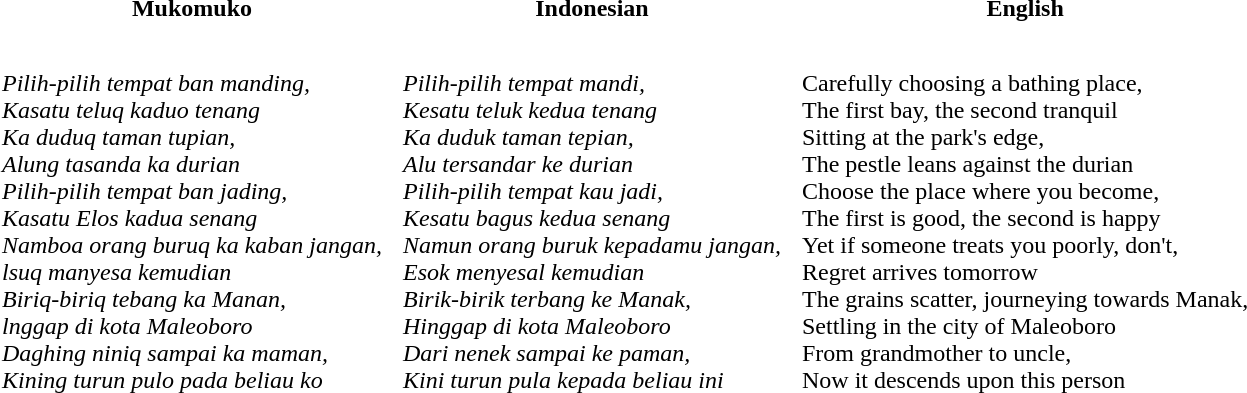<table cellpadding=6>
<tr>
<th>Mukomuko</th>
<th>Indonesian</th>
<th>English</th>
</tr>
<tr style="vertical-align:top; white-space:nowrap;">
<td><div><br><em>Pilih-pilih tempat ban manding,</em><br>
<em>Kasatu teluq kaduo tenang</em><br><em>Ka duduq taman tupian,</em><br>
<em>Alung tasanda ka durian</em><br><em>Pilih-pilih tempat ban jading,</em><br>
<em>Kasatu Elos kadua senang</em><br><em>Namboa orang buruq ka kaban jangan,</em><br>
<em>lsuq manyesa kemudian</em><br><em>Biriq-biriq tebang ka Manan,</em><br>
<em>lnggap di kota Maleoboro</em><br><em>Daghing niniq sampai ka maman,</em><br>
<em>Kining turun pulo pada beliau ko</em></div></td>
<td><br><em>Pilih-pilih tempat mandi,</em><br>
<em>Kesatu teluk kedua tenang</em><br><em>Ka duduk taman tepian,</em><br>
<em>Alu tersandar ke durian</em><br><em>Pilih-pilih tempat kau jadi,</em><br> 
<em>Kesatu bagus kedua senang</em><br><em>Namun orang buruk kepadamu jangan,</em><br> 
<em>Esok menyesal kemudian</em><br><em>Birik-birik terbang ke Manak,</em><br>  
<em>Hinggap di kota Maleoboro</em><br><em>Dari nenek sampai ke paman,</em><br>  
<em>Kini turun pula kepada beliau ini</em></td>
<td><br>Carefully choosing a bathing place,<br>
The first bay, the second tranquil<br>Sitting at the park's edge,<br>
The pestle leans against the durian<br>Choose the place where you become,<br>
The first is good, the second is happy<br>Yet if someone treats you poorly, don't,<br>
Regret arrives tomorrow<br>The grains scatter, journeying towards Manak,<br>
Settling in the city of Maleoboro<br>From grandmother to uncle,<br>
Now it descends upon this person</td>
</tr>
</table>
